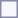<table style="border:1px solid #8888aa; background-color:#f7f8ff; padding:5px; font-size:95%; margin: 0px 12px 12px 0px;">
</table>
